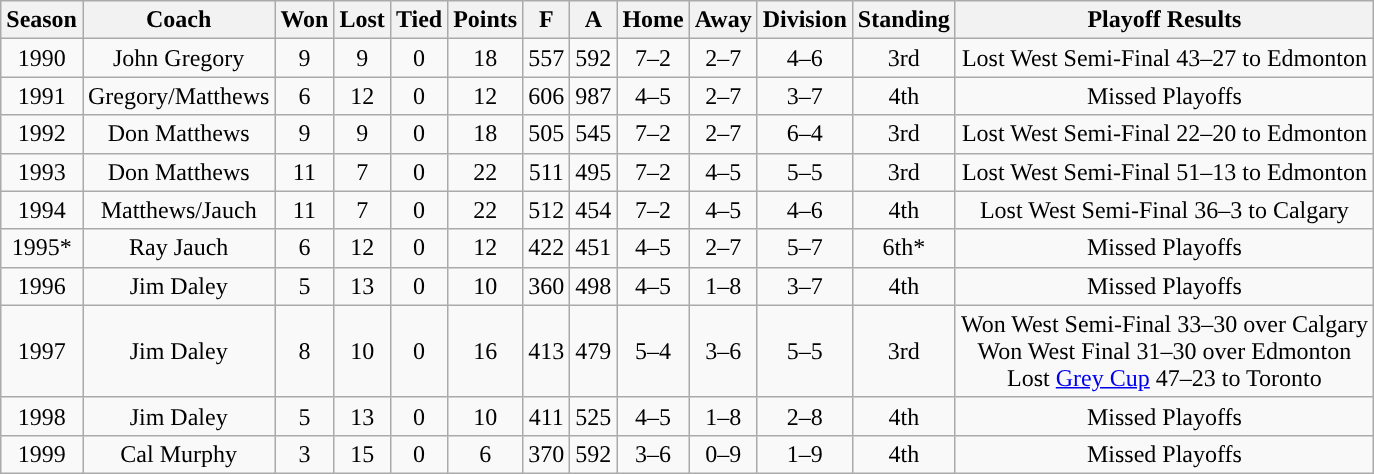<table class="wikitable" style="text-align: center;">
<tr>
<th>Season</th>
<th>Coach</th>
<th>Won</th>
<th>Lost</th>
<th>Tied</th>
<th>Points</th>
<th>F</th>
<th>A</th>
<th>Home</th>
<th>Away</th>
<th>Division</th>
<th>Standing</th>
<th>Playoff Results</th>
</tr>
<tr>
<td>1990</td>
<td>John Gregory</td>
<td>9</td>
<td>9</td>
<td>0</td>
<td>18</td>
<td>557</td>
<td>592</td>
<td>7–2</td>
<td>2–7</td>
<td>4–6</td>
<td>3rd</td>
<td>Lost West Semi-Final 43–27 to Edmonton</td>
</tr>
<tr>
<td>1991</td>
<td>Gregory/Matthews</td>
<td>6</td>
<td>12</td>
<td>0</td>
<td>12</td>
<td>606</td>
<td>987</td>
<td>4–5</td>
<td>2–7</td>
<td>3–7</td>
<td>4th</td>
<td>Missed Playoffs</td>
</tr>
<tr>
<td>1992</td>
<td>Don Matthews</td>
<td>9</td>
<td>9</td>
<td>0</td>
<td>18</td>
<td>505</td>
<td>545</td>
<td>7–2</td>
<td>2–7</td>
<td>6–4</td>
<td>3rd</td>
<td>Lost West Semi-Final 22–20 to Edmonton</td>
</tr>
<tr>
<td>1993</td>
<td>Don Matthews</td>
<td>11</td>
<td>7</td>
<td>0</td>
<td>22</td>
<td>511</td>
<td>495</td>
<td>7–2</td>
<td>4–5</td>
<td>5–5</td>
<td>3rd</td>
<td>Lost West Semi-Final 51–13 to Edmonton</td>
</tr>
<tr>
<td>1994</td>
<td>Matthews/Jauch</td>
<td>11</td>
<td>7</td>
<td>0</td>
<td>22</td>
<td>512</td>
<td>454</td>
<td>7–2</td>
<td>4–5</td>
<td>4–6</td>
<td>4th</td>
<td>Lost West Semi-Final 36–3 to Calgary</td>
</tr>
<tr>
<td>1995*</td>
<td>Ray Jauch</td>
<td>6</td>
<td>12</td>
<td>0</td>
<td>12</td>
<td>422</td>
<td>451</td>
<td>4–5</td>
<td>2–7</td>
<td>5–7</td>
<td>6th*</td>
<td>Missed Playoffs</td>
</tr>
<tr>
<td>1996</td>
<td>Jim Daley</td>
<td>5</td>
<td>13</td>
<td>0</td>
<td>10</td>
<td>360</td>
<td>498</td>
<td>4–5</td>
<td>1–8</td>
<td>3–7</td>
<td>4th</td>
<td>Missed Playoffs</td>
</tr>
<tr>
<td>1997</td>
<td>Jim Daley</td>
<td>8</td>
<td>10</td>
<td>0</td>
<td>16</td>
<td>413</td>
<td>479</td>
<td>5–4</td>
<td>3–6</td>
<td>5–5</td>
<td>3rd</td>
<td>Won West Semi-Final 33–30 over Calgary<br>Won West Final 31–30 over Edmonton<br>Lost <a href='#'>Grey Cup</a> 47–23 to Toronto</td>
</tr>
<tr>
<td>1998</td>
<td>Jim Daley</td>
<td>5</td>
<td>13</td>
<td>0</td>
<td>10</td>
<td>411</td>
<td>525</td>
<td>4–5</td>
<td>1–8</td>
<td>2–8</td>
<td>4th</td>
<td>Missed Playoffs</td>
</tr>
<tr>
<td>1999</td>
<td>Cal Murphy</td>
<td>3</td>
<td>15</td>
<td>0</td>
<td>6</td>
<td>370</td>
<td>592</td>
<td>3–6</td>
<td>0–9</td>
<td>1–9</td>
<td>4th</td>
<td>Missed Playoffs</td>
</tr>
</table>
